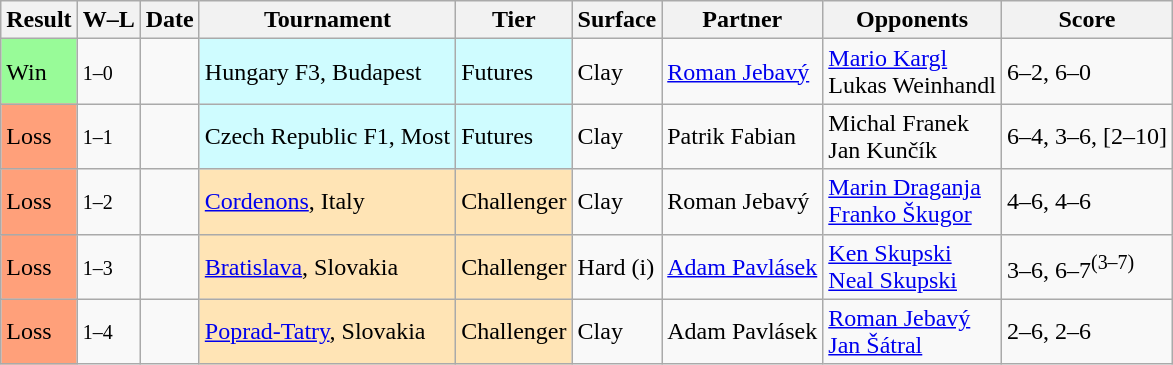<table class="sortable wikitable">
<tr>
<th>Result</th>
<th class="unsortable">W–L</th>
<th>Date</th>
<th>Tournament</th>
<th>Tier</th>
<th>Surface</th>
<th>Partner</th>
<th>Opponents</th>
<th class="unsortable">Score</th>
</tr>
<tr>
<td bgcolor=98fb98>Win</td>
<td><small>1–0</small></td>
<td></td>
<td style="background:#cffcff;">Hungary F3, Budapest</td>
<td style="background:#cffcff;">Futures</td>
<td>Clay</td>
<td> <a href='#'>Roman Jebavý</a></td>
<td> <a href='#'>Mario Kargl</a><br> Lukas Weinhandl</td>
<td>6–2, 6–0</td>
</tr>
<tr>
<td bgcolor=FFA07A>Loss</td>
<td><small>1–1</small></td>
<td></td>
<td style="background:#cffcff;">Czech Republic F1, Most</td>
<td style="background:#cffcff;">Futures</td>
<td>Clay</td>
<td> Patrik Fabian</td>
<td> Michal Franek<br> Jan Kunčík</td>
<td>6–4, 3–6, [2–10]</td>
</tr>
<tr>
<td bgcolor=FFA07A>Loss</td>
<td><small>1–2</small></td>
<td><a href='#'></a></td>
<td style="background:moccasin;"><a href='#'>Cordenons</a>, Italy</td>
<td style="background:moccasin;">Challenger</td>
<td>Clay</td>
<td> Roman Jebavý</td>
<td> <a href='#'>Marin Draganja</a><br> <a href='#'>Franko Škugor</a></td>
<td>4–6, 4–6</td>
</tr>
<tr>
<td bgcolor=FFA07A>Loss</td>
<td><small>1–3</small></td>
<td><a href='#'></a></td>
<td style="background:moccasin;"><a href='#'>Bratislava</a>, Slovakia</td>
<td style="background:moccasin;">Challenger</td>
<td>Hard (i)</td>
<td> <a href='#'>Adam Pavlásek</a></td>
<td> <a href='#'>Ken Skupski</a><br> <a href='#'>Neal Skupski</a></td>
<td>3–6, 6–7<sup>(3–7)</sup></td>
</tr>
<tr>
<td bgcolor=FFA07A>Loss</td>
<td><small>1–4</small></td>
<td><a href='#'></a></td>
<td style="background:moccasin;"><a href='#'>Poprad-Tatry</a>, Slovakia</td>
<td style="background:moccasin;">Challenger</td>
<td>Clay</td>
<td> Adam Pavlásek</td>
<td> <a href='#'>Roman Jebavý</a><br> <a href='#'>Jan Šátral</a></td>
<td>2–6, 2–6</td>
</tr>
</table>
